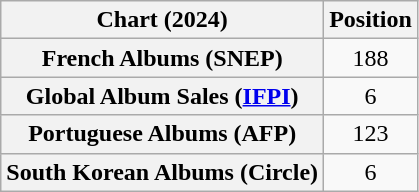<table class="wikitable sortable plainrowheaders" style="text-align:center">
<tr>
<th scope="col">Chart (2024)</th>
<th scope="col">Position</th>
</tr>
<tr>
<th scope="row">French Albums (SNEP)</th>
<td>188</td>
</tr>
<tr>
<th scope="row">Global Album Sales (<a href='#'>IFPI</a>)</th>
<td>6</td>
</tr>
<tr>
<th scope="row">Portuguese Albums (AFP)</th>
<td>123</td>
</tr>
<tr>
<th scope="row">South Korean Albums (Circle)</th>
<td>6</td>
</tr>
</table>
